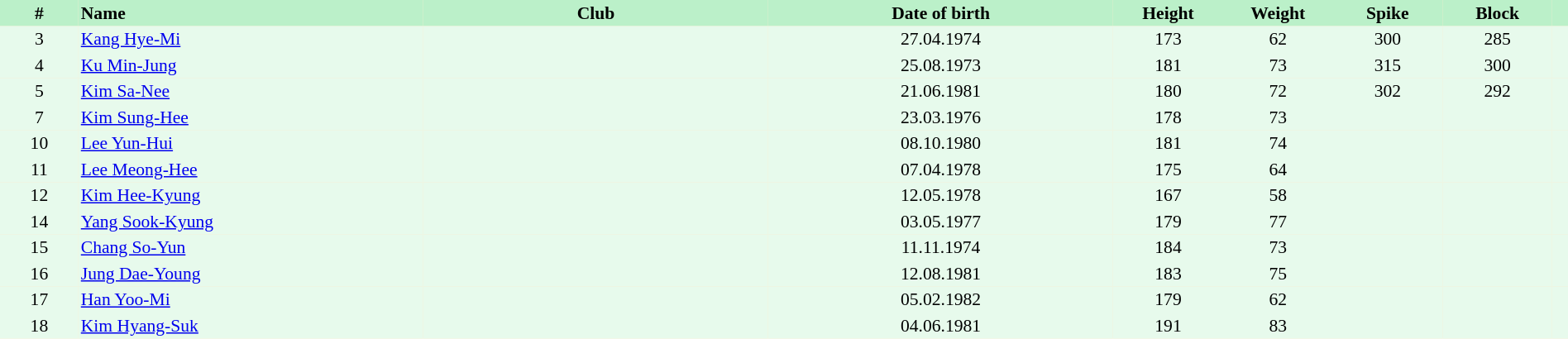<table border=0 cellpadding=2 cellspacing=0  |- bgcolor=#FFECCE style="text-align:center; font-size:90%;" width=100%>
<tr bgcolor=#BBF0C9>
<th width=5%>#</th>
<th style="width:22%; text-align:left;">Name</th>
<th width=22%>Club</th>
<th width=22%>Date of birth</th>
<th width=7%>Height</th>
<th width=7%>Weight</th>
<th width=7%>Spike</th>
<th width=7%>Block</th>
<th></th>
</tr>
<tr bgcolor=#E7FAEC>
<td>3</td>
<td align=left><a href='#'>Kang Hye-Mi</a></td>
<td></td>
<td>27.04.1974</td>
<td>173</td>
<td>62</td>
<td>300</td>
<td>285</td>
<td></td>
</tr>
<tr bgcolor=#E7FAEC>
<td>4</td>
<td align=left><a href='#'>Ku Min-Jung</a></td>
<td></td>
<td>25.08.1973</td>
<td>181</td>
<td>73</td>
<td>315</td>
<td>300</td>
<td></td>
</tr>
<tr bgcolor=#E7FAEC>
<td>5</td>
<td align=left><a href='#'>Kim Sa-Nee</a></td>
<td></td>
<td>21.06.1981</td>
<td>180</td>
<td>72</td>
<td>302</td>
<td>292</td>
<td></td>
</tr>
<tr bgcolor=#E7FAEC>
<td>7</td>
<td align=left><a href='#'>Kim Sung-Hee</a></td>
<td></td>
<td>23.03.1976</td>
<td>178</td>
<td>73</td>
<td></td>
<td></td>
<td></td>
</tr>
<tr bgcolor=#E7FAEC>
<td>10</td>
<td align=left><a href='#'>Lee Yun-Hui</a></td>
<td></td>
<td>08.10.1980</td>
<td>181</td>
<td>74</td>
<td></td>
<td></td>
<td></td>
</tr>
<tr bgcolor=#E7FAEC>
<td>11</td>
<td align=left><a href='#'>Lee Meong-Hee</a></td>
<td></td>
<td>07.04.1978</td>
<td>175</td>
<td>64</td>
<td></td>
<td></td>
<td></td>
</tr>
<tr bgcolor=#E7FAEC>
<td>12</td>
<td align=left><a href='#'>Kim Hee-Kyung</a></td>
<td></td>
<td>12.05.1978</td>
<td>167</td>
<td>58</td>
<td></td>
<td></td>
<td></td>
</tr>
<tr bgcolor=#E7FAEC>
<td>14</td>
<td align=left><a href='#'>Yang Sook-Kyung</a></td>
<td></td>
<td>03.05.1977</td>
<td>179</td>
<td>77</td>
<td></td>
<td></td>
<td></td>
</tr>
<tr bgcolor=#E7FAEC>
<td>15</td>
<td align=left><a href='#'>Chang So-Yun</a></td>
<td></td>
<td>11.11.1974</td>
<td>184</td>
<td>73</td>
<td></td>
<td></td>
<td></td>
</tr>
<tr bgcolor=#E7FAEC>
<td>16</td>
<td align=left><a href='#'>Jung Dae-Young</a></td>
<td></td>
<td>12.08.1981</td>
<td>183</td>
<td>75</td>
<td></td>
<td></td>
<td></td>
</tr>
<tr bgcolor=#E7FAEC>
<td>17</td>
<td align=left><a href='#'>Han Yoo-Mi</a></td>
<td></td>
<td>05.02.1982</td>
<td>179</td>
<td>62</td>
<td></td>
<td></td>
<td></td>
</tr>
<tr bgcolor=#E7FAEC>
<td>18</td>
<td align=left><a href='#'>Kim Hyang-Suk</a></td>
<td></td>
<td>04.06.1981</td>
<td>191</td>
<td>83</td>
<td></td>
<td></td>
<td></td>
</tr>
</table>
